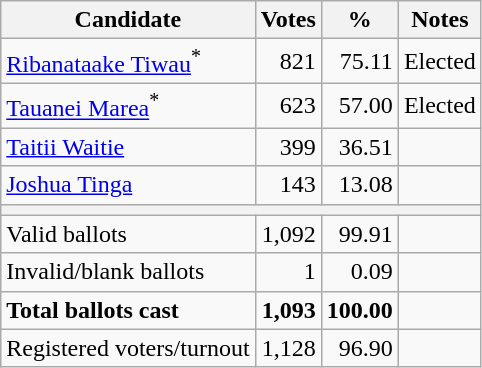<table class=wikitable style=text-align:right>
<tr>
<th>Candidate</th>
<th>Votes</th>
<th>%</th>
<th>Notes</th>
</tr>
<tr>
<td align=left><a href='#'>Ribanataake Tiwau</a><sup>*</sup></td>
<td>821</td>
<td>75.11</td>
<td>Elected</td>
</tr>
<tr>
<td align=left><a href='#'>Tauanei Marea</a><sup>*</sup></td>
<td>623</td>
<td>57.00</td>
<td>Elected</td>
</tr>
<tr>
<td align=left><a href='#'>Taitii Waitie</a></td>
<td>399</td>
<td>36.51</td>
<td></td>
</tr>
<tr>
<td align=left><a href='#'>Joshua Tinga</a></td>
<td>143</td>
<td>13.08</td>
<td></td>
</tr>
<tr>
<th colspan=6></th>
</tr>
<tr>
<td align=left>Valid ballots</td>
<td>1,092</td>
<td>99.91</td>
<td></td>
</tr>
<tr>
<td align=left>Invalid/blank ballots</td>
<td>1</td>
<td>0.09</td>
<td></td>
</tr>
<tr style="font-weight:bold">
<td align=left>Total ballots cast</td>
<td>1,093</td>
<td>100.00</td>
<td></td>
</tr>
<tr>
<td align=left>Registered voters/turnout</td>
<td>1,128</td>
<td>96.90</td>
<td></td>
</tr>
</table>
